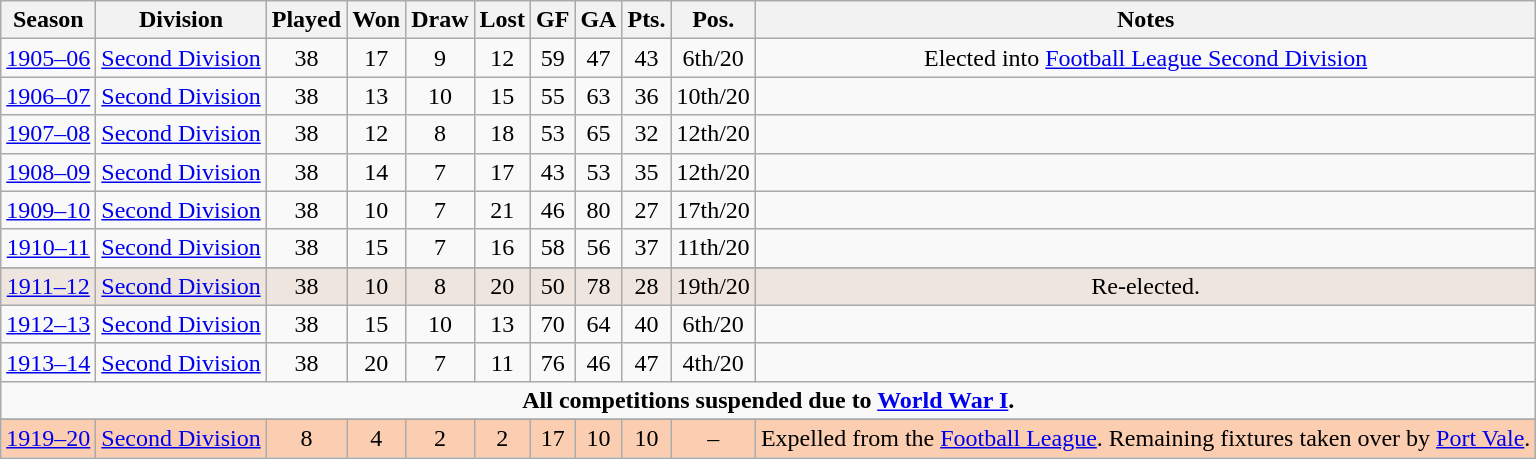<table class="wikitable" style="text-align:center;">
<tr>
<th>Season</th>
<th>Division</th>
<th>Played</th>
<th>Won</th>
<th>Draw</th>
<th>Lost</th>
<th>GF</th>
<th>GA</th>
<th>Pts.</th>
<th>Pos.</th>
<th>Notes</th>
</tr>
<tr>
<td><a href='#'>1905–06</a></td>
<td><a href='#'>Second Division</a></td>
<td>38</td>
<td>17</td>
<td>9</td>
<td>12</td>
<td>59</td>
<td>47</td>
<td>43</td>
<td>6th/20</td>
<td>Elected into <a href='#'>Football League Second Division</a></td>
</tr>
<tr>
<td><a href='#'>1906–07</a></td>
<td><a href='#'>Second Division</a></td>
<td>38</td>
<td>13</td>
<td>10</td>
<td>15</td>
<td>55</td>
<td>63</td>
<td>36</td>
<td>10th/20</td>
<td></td>
</tr>
<tr>
<td><a href='#'>1907–08</a></td>
<td><a href='#'>Second Division</a></td>
<td>38</td>
<td>12</td>
<td>8</td>
<td>18</td>
<td>53</td>
<td>65</td>
<td>32</td>
<td>12th/20</td>
<td></td>
</tr>
<tr>
<td><a href='#'>1908–09</a></td>
<td><a href='#'>Second Division</a></td>
<td>38</td>
<td>14</td>
<td>7</td>
<td>17</td>
<td>43</td>
<td>53</td>
<td>35</td>
<td>12th/20</td>
<td></td>
</tr>
<tr>
<td><a href='#'>1909–10</a></td>
<td><a href='#'>Second Division</a></td>
<td>38</td>
<td>10</td>
<td>7</td>
<td>21</td>
<td>46</td>
<td>80</td>
<td>27</td>
<td>17th/20</td>
<td></td>
</tr>
<tr>
<td><a href='#'>1910–11</a></td>
<td><a href='#'>Second Division</a></td>
<td>38</td>
<td>15</td>
<td>7</td>
<td>16</td>
<td>58</td>
<td>56</td>
<td>37</td>
<td>11th/20</td>
<td></td>
</tr>
<tr>
</tr>
<tr bgcolor="#eee5de">
<td><a href='#'>1911–12</a></td>
<td><a href='#'>Second Division</a></td>
<td>38</td>
<td>10</td>
<td>8</td>
<td>20</td>
<td>50</td>
<td>78</td>
<td>28</td>
<td>19th/20</td>
<td>Re-elected.</td>
</tr>
<tr>
<td><a href='#'>1912–13</a></td>
<td><a href='#'>Second Division</a></td>
<td>38</td>
<td>15</td>
<td>10</td>
<td>13</td>
<td>70</td>
<td>64</td>
<td>40</td>
<td>6th/20</td>
<td></td>
</tr>
<tr>
<td><a href='#'>1913–14</a></td>
<td><a href='#'>Second Division</a></td>
<td>38</td>
<td>20</td>
<td>7</td>
<td>11</td>
<td>76</td>
<td>46</td>
<td>47</td>
<td>4th/20</td>
<td></td>
</tr>
<tr>
<td colspan=11><strong>All competitions suspended due to <a href='#'>World War I</a>.</strong></td>
</tr>
<tr>
</tr>
<tr bgcolor="#FBCEB1">
<td><a href='#'>1919–20</a></td>
<td><a href='#'>Second Division</a></td>
<td>8</td>
<td>4</td>
<td>2</td>
<td>2</td>
<td>17</td>
<td>10</td>
<td>10</td>
<td>–</td>
<td>Expelled from the <a href='#'>Football League</a>. Remaining fixtures taken over by <a href='#'>Port Vale</a>.</td>
</tr>
</table>
